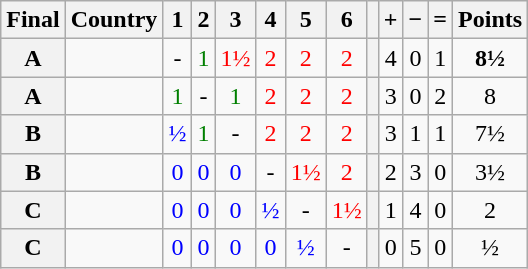<table class="wikitable" style="text-align:center">
<tr>
<th>Final</th>
<th>Country</th>
<th>1</th>
<th>2</th>
<th>3</th>
<th>4</th>
<th>5</th>
<th>6</th>
<th></th>
<th>+</th>
<th>−</th>
<th>=</th>
<th>Points</th>
</tr>
<tr>
<th>A</th>
<td style="text-align: left"></td>
<td>-</td>
<td style="color:green;">1</td>
<td style="color:red;">1½</td>
<td style="color:red;">2</td>
<td style="color:red;">2</td>
<td style="color:red;">2</td>
<th></th>
<td>4</td>
<td>0</td>
<td>1</td>
<td><strong>8½</strong></td>
</tr>
<tr>
<th>A</th>
<td style="text-align: left"></td>
<td style="color:green;">1</td>
<td>-</td>
<td style="color:green;">1</td>
<td style="color:red;">2</td>
<td style="color:red;">2</td>
<td style="color:red;">2</td>
<th></th>
<td>3</td>
<td>0</td>
<td>2</td>
<td>8</td>
</tr>
<tr>
<th>B</th>
<td style="text-align: left"></td>
<td style="color:blue;">½</td>
<td style="color:green;">1</td>
<td>-</td>
<td style="color:red;">2</td>
<td style="color:red;">2</td>
<td style="color:red;">2</td>
<th></th>
<td>3</td>
<td>1</td>
<td>1</td>
<td>7½</td>
</tr>
<tr>
<th>B</th>
<td style="text-align: left"></td>
<td style="color:blue;">0</td>
<td style="color:blue;">0</td>
<td style="color:blue;">0</td>
<td>-</td>
<td style="color:red;">1½</td>
<td style="color:red;">2</td>
<th></th>
<td>2</td>
<td>3</td>
<td>0</td>
<td>3½</td>
</tr>
<tr>
<th>C</th>
<td style="text-align: left"></td>
<td style="color:blue;">0</td>
<td style="color:blue;">0</td>
<td style="color:blue;">0</td>
<td style="color:blue;">½</td>
<td>-</td>
<td style="color:red;">1½</td>
<th></th>
<td>1</td>
<td>4</td>
<td>0</td>
<td>2</td>
</tr>
<tr>
<th>C</th>
<td style="text-align: left"></td>
<td style="color:blue;">0</td>
<td style="color:blue;">0</td>
<td style="color:blue;">0</td>
<td style="color:blue;">0</td>
<td style="color:blue;">½</td>
<td>-</td>
<th></th>
<td>0</td>
<td>5</td>
<td>0</td>
<td>½</td>
</tr>
</table>
